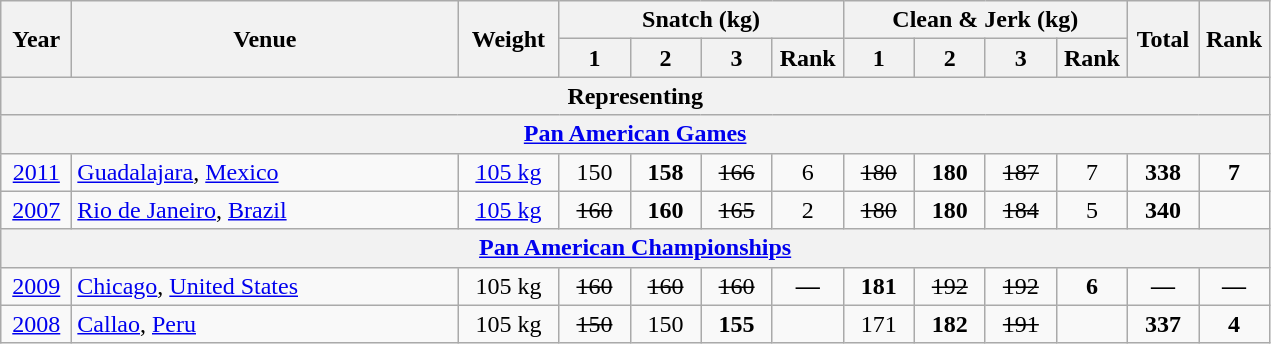<table class = "wikitable" style="text-align:center;">
<tr>
<th rowspan=2 width=40>Year</th>
<th rowspan=2 width=250>Venue</th>
<th rowspan=2 width=60>Weight</th>
<th colspan=4>Snatch (kg)</th>
<th colspan=4>Clean & Jerk (kg)</th>
<th rowspan=2 width=40>Total</th>
<th rowspan=2 width=40>Rank</th>
</tr>
<tr>
<th width=40>1</th>
<th width=40>2</th>
<th width=40>3</th>
<th width=40>Rank</th>
<th width=40>1</th>
<th width=40>2</th>
<th width=40>3</th>
<th width=40>Rank</th>
</tr>
<tr>
<th colspan=13>Representing </th>
</tr>
<tr>
<th colspan=13><a href='#'>Pan American Games</a></th>
</tr>
<tr>
<td><a href='#'>2011</a></td>
<td align=left> <a href='#'>Guadalajara</a>, <a href='#'>Mexico</a></td>
<td><a href='#'>105 kg</a></td>
<td>150</td>
<td><strong>158</strong></td>
<td><s>166</s></td>
<td>6</td>
<td><s>180</s></td>
<td><strong>180</strong></td>
<td><s>187</s></td>
<td>7</td>
<td><strong>338</strong></td>
<td><strong>7</strong></td>
</tr>
<tr>
<td><a href='#'>2007</a></td>
<td align=left> <a href='#'>Rio de Janeiro</a>, <a href='#'>Brazil</a></td>
<td><a href='#'>105 kg</a></td>
<td><s>160</s></td>
<td><strong>160</strong></td>
<td><s>165</s></td>
<td>2</td>
<td><s>180</s></td>
<td><strong>180</strong></td>
<td><s>184</s></td>
<td>5</td>
<td><strong>340</strong></td>
<td><strong></strong></td>
</tr>
<tr>
<th colspan=13><a href='#'>Pan American Championships</a></th>
</tr>
<tr>
<td><a href='#'>2009</a></td>
<td align=left> <a href='#'>Chicago</a>, <a href='#'>United States</a></td>
<td>105 kg</td>
<td><s>160</s></td>
<td><s>160</s></td>
<td><s>160</s></td>
<td><strong>—</strong></td>
<td><strong>181</strong></td>
<td><s>192</s></td>
<td><s>192</s></td>
<td><strong>6</strong></td>
<td><strong>—</strong></td>
<td><strong>—</strong></td>
</tr>
<tr>
<td><a href='#'>2008</a></td>
<td align=left> <a href='#'>Callao</a>, <a href='#'>Peru</a></td>
<td>105 kg</td>
<td><s>150</s></td>
<td>150</td>
<td><strong>155</strong></td>
<td><strong></strong></td>
<td>171</td>
<td><strong>182</strong></td>
<td><s>191</s></td>
<td><strong></strong></td>
<td><strong>337</strong></td>
<td><strong>4</strong></td>
</tr>
</table>
